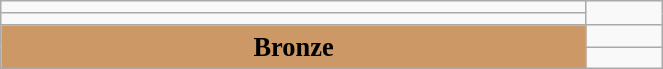<table class="wikitable" style=" text-align:center; font-size:110%;" width="35%">
<tr>
<td></td>
</tr>
<tr>
<td></td>
</tr>
<tr>
<td rowspan="2" bgcolor="#cc9966"><strong>Bronze</strong></td>
<td></td>
</tr>
<tr>
<td></td>
</tr>
</table>
